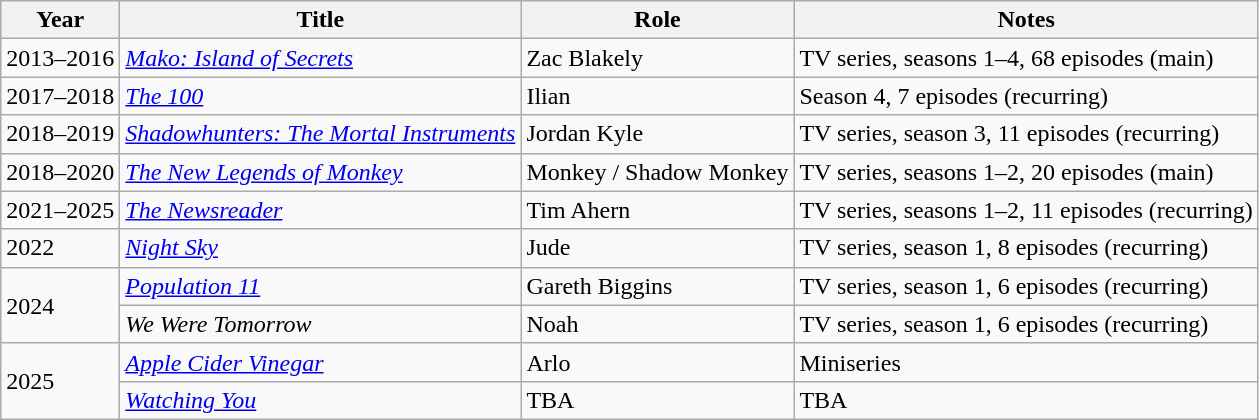<table class="wikitable sortable">
<tr>
<th>Year</th>
<th>Title</th>
<th>Role</th>
<th>Notes</th>
</tr>
<tr>
<td>2013–2016</td>
<td><em><a href='#'>Mako: Island of Secrets</a></em></td>
<td>Zac Blakely</td>
<td>TV series, seasons 1–4, 68 episodes (main)</td>
</tr>
<tr>
<td>2017–2018</td>
<td><em><a href='#'>The 100</a></em></td>
<td>Ilian</td>
<td>Season 4, 7 episodes (recurring)</td>
</tr>
<tr>
<td>2018–2019</td>
<td><em><a href='#'>Shadowhunters: The Mortal Instruments</a></em></td>
<td>Jordan Kyle</td>
<td>TV series, season 3, 11 episodes (recurring)</td>
</tr>
<tr>
<td>2018–2020</td>
<td><em><a href='#'>The New Legends of Monkey</a></em></td>
<td>Monkey / Shadow Monkey</td>
<td>TV series, seasons 1–2, 20 episodes (main)</td>
</tr>
<tr>
<td>2021–2025</td>
<td><em><a href='#'>The Newsreader</a></em></td>
<td>Tim Ahern</td>
<td>TV series, seasons 1–2, 11 episodes (recurring)</td>
</tr>
<tr>
<td>2022</td>
<td><em><a href='#'>Night Sky</a></em></td>
<td>Jude</td>
<td>TV series, season 1, 8 episodes (recurring)</td>
</tr>
<tr>
<td rowspan="2">2024</td>
<td><em><a href='#'>Population 11</a></em></td>
<td>Gareth Biggins</td>
<td>TV series, season 1, 6 episodes (recurring)</td>
</tr>
<tr>
<td><em>We Were Tomorrow</em></td>
<td>Noah</td>
<td>TV series, season 1, 6 episodes (recurring)</td>
</tr>
<tr>
<td rowspan="2">2025</td>
<td><em><a href='#'>Apple Cider Vinegar</a></em></td>
<td>Arlo</td>
<td>Miniseries</td>
</tr>
<tr>
<td><a href='#'><em>Watching You</em></a></td>
<td>TBA</td>
<td>TBA</td>
</tr>
</table>
